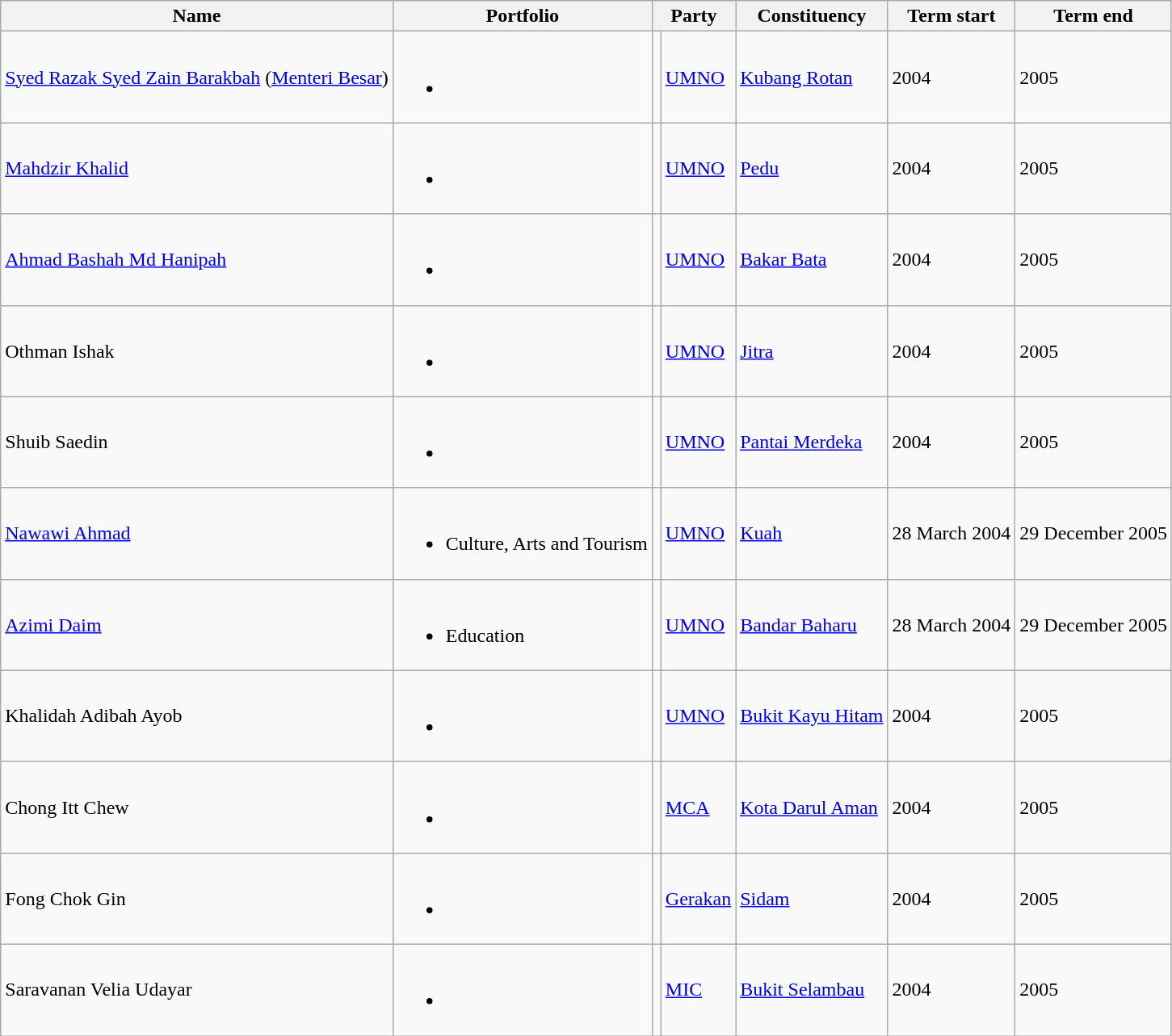<table class="wikitable">
<tr>
<th>Name</th>
<th>Portfolio</th>
<th colspan=2>Party</th>
<th>Constituency</th>
<th>Term start</th>
<th>Term end</th>
</tr>
<tr>
<td><a href='#'>Syed Razak Syed Zain Barakbah</a> (<a href='#'>Menteri Besar</a>)</td>
<td><br><ul><li></li></ul></td>
<td bgcolor=></td>
<td><a href='#'>UMNO</a></td>
<td><a href='#'>Kubang Rotan</a></td>
<td>2004</td>
<td>2005</td>
</tr>
<tr>
<td><a href='#'>Mahdzir Khalid</a></td>
<td><br><ul><li></li></ul></td>
<td bgcolor=></td>
<td><a href='#'>UMNO</a></td>
<td><a href='#'>Pedu</a></td>
<td>2004</td>
<td>2005</td>
</tr>
<tr>
<td><a href='#'>Ahmad Bashah Md Hanipah</a></td>
<td><br><ul><li></li></ul></td>
<td bgcolor=></td>
<td><a href='#'>UMNO</a></td>
<td><a href='#'>Bakar Bata</a></td>
<td>2004</td>
<td>2005</td>
</tr>
<tr>
<td>Othman Ishak</td>
<td><br><ul><li></li></ul></td>
<td bgcolor=></td>
<td><a href='#'>UMNO</a></td>
<td><a href='#'>Jitra</a></td>
<td>2004</td>
<td>2005</td>
</tr>
<tr>
<td>Shuib Saedin</td>
<td><br><ul><li></li></ul></td>
<td bgcolor=></td>
<td><a href='#'>UMNO</a></td>
<td><a href='#'>Pantai Merdeka</a></td>
<td>2004</td>
<td>2005</td>
</tr>
<tr>
<td><a href='#'>Nawawi Ahmad</a></td>
<td><br><ul><li>Culture, Arts and Tourism</li></ul></td>
<td bgcolor=></td>
<td><a href='#'>UMNO</a></td>
<td><a href='#'>Kuah</a></td>
<td>28 March 2004</td>
<td>29 December 2005</td>
</tr>
<tr>
<td><a href='#'>Azimi Daim</a></td>
<td><br><ul><li>Education</li></ul></td>
<td bgcolor=></td>
<td><a href='#'>UMNO</a></td>
<td><a href='#'>Bandar Baharu</a></td>
<td>28 March 2004</td>
<td>29 December 2005</td>
</tr>
<tr>
<td>Khalidah Adibah Ayob</td>
<td><br><ul><li></li></ul></td>
<td bgcolor=></td>
<td><a href='#'>UMNO</a></td>
<td><a href='#'>Bukit Kayu Hitam</a></td>
<td>2004</td>
<td>2005</td>
</tr>
<tr>
<td>Chong Itt Chew</td>
<td><br><ul><li></li></ul></td>
<td bgcolor=></td>
<td><a href='#'>MCA</a></td>
<td><a href='#'>Kota Darul Aman</a></td>
<td>2004</td>
<td>2005</td>
</tr>
<tr>
<td>Fong Chok Gin</td>
<td><br><ul><li></li></ul></td>
<td bgcolor=></td>
<td><a href='#'>Gerakan</a></td>
<td><a href='#'>Sidam</a></td>
<td>2004</td>
<td>2005</td>
</tr>
<tr>
<td>Saravanan Velia Udayar</td>
<td><br><ul><li></li></ul></td>
<td bgcolor=></td>
<td><a href='#'>MIC</a></td>
<td><a href='#'>Bukit Selambau</a></td>
<td>2004</td>
<td>2005</td>
</tr>
</table>
